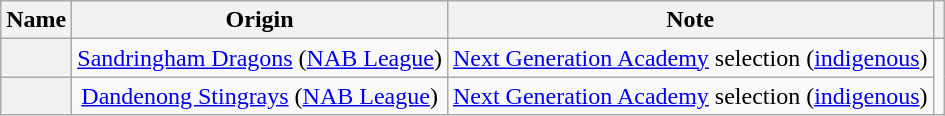<table class="wikitable sortable plainrowheaders" style="text-align:center;">
<tr>
<th scope="col">Name</th>
<th scope="col">Origin</th>
<th scope="col">Note</th>
<th class="unsortable"></th>
</tr>
<tr>
<th scope="row"></th>
<td><a href='#'>Sandringham Dragons</a> (<a href='#'>NAB League</a>)</td>
<td><a href='#'>Next Generation Academy</a> selection (<a href='#'>indigenous</a>)</td>
<td rowspan=2></td>
</tr>
<tr>
<th scope="row"></th>
<td><a href='#'>Dandenong Stingrays</a> (<a href='#'>NAB League</a>)</td>
<td><a href='#'>Next Generation Academy</a> selection (<a href='#'>indigenous</a>)</td>
</tr>
</table>
